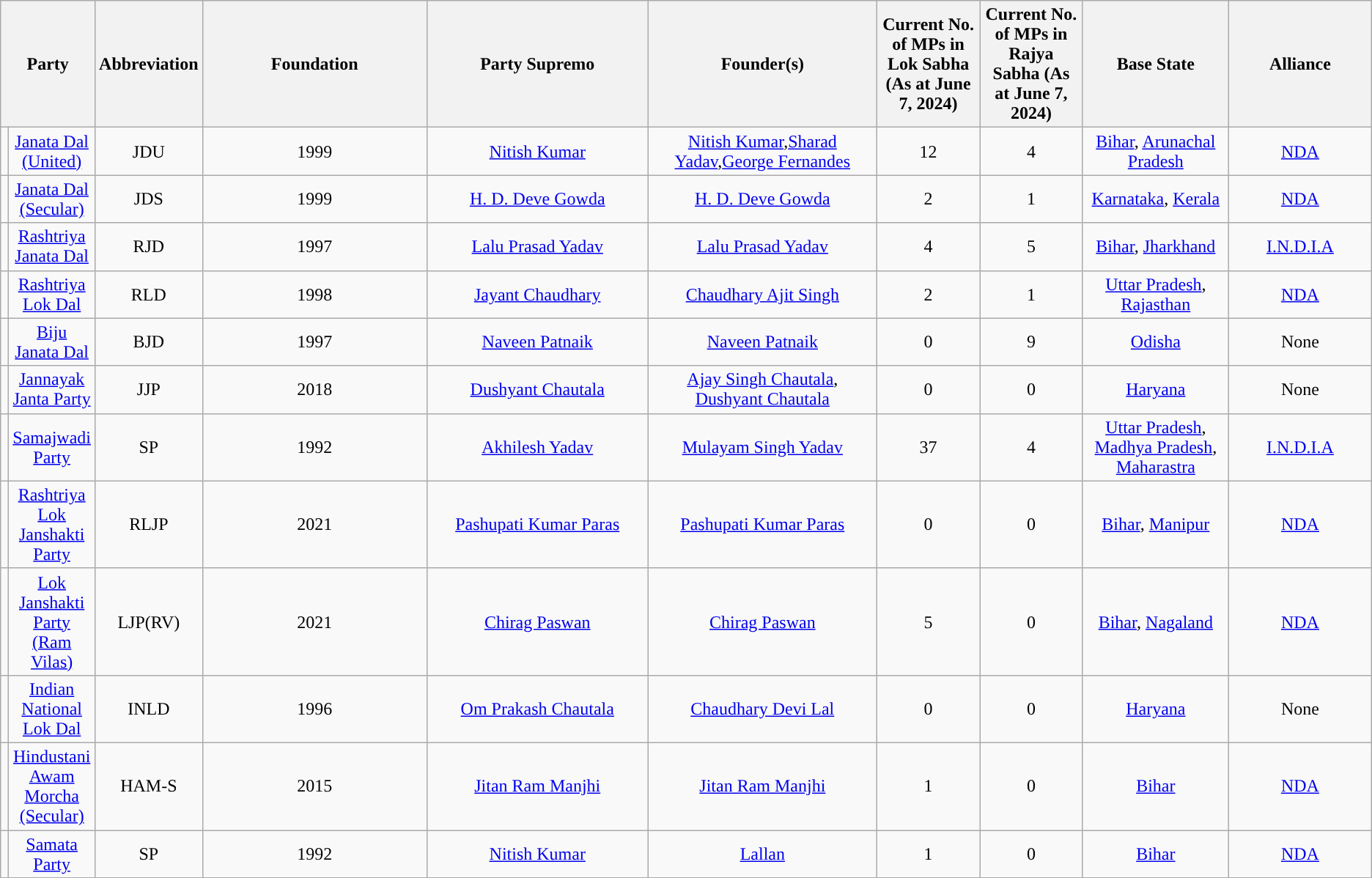<table class="wikitable sortable" style="text-align:center;">
<tr>
<th style="width:250px;" colspan=2>Party</th>
<th style="width:50px;">Abbreviation</th>
<th style="width:250px;">Foundation</th>
<th style="width:250px;">Party Supremo</th>
<th style="width:250px;">Founder(s) </th>
<th style="width:100px;">Current No. of MPs in Lok Sabha (As at June 7, 2024)</th>
<th style="width:100px;">Current No. of MPs in Rajya Sabha (As at June 7, 2024)</th>
<th style="width:150px;">Base State</th>
<th style="width:150px;">Alliance</th>
</tr>
<tr>
<td style="background-color:"></td>
<td><a href='#'>Janata Dal (United)</a></td>
<td>JDU</td>
<td>1999</td>
<td><a href='#'>Nitish Kumar</a></td>
<td><a href='#'>Nitish Kumar</a>,<a href='#'>Sharad Yadav</a>,<a href='#'>George Fernandes</a></td>
<td>12</td>
<td>4</td>
<td><a href='#'>Bihar</a>, <a href='#'>Arunachal Pradesh</a></td>
<td><a href='#'>NDA</a></td>
</tr>
<tr>
<td style="background-color:"></td>
<td><a href='#'>Janata Dal (Secular)</a></td>
<td>JDS</td>
<td>1999</td>
<td><a href='#'>H. D. Deve Gowda</a></td>
<td><a href='#'>H. D. Deve Gowda</a></td>
<td>2</td>
<td>1</td>
<td><a href='#'>Karnataka</a>, <a href='#'>Kerala</a></td>
<td><a href='#'>NDA</a></td>
</tr>
<tr>
<td style="background-color:"></td>
<td><a href='#'>Rashtriya Janata Dal</a></td>
<td>RJD</td>
<td>1997</td>
<td><a href='#'>Lalu Prasad Yadav</a></td>
<td><a href='#'>Lalu Prasad Yadav</a></td>
<td>4</td>
<td>5</td>
<td><a href='#'>Bihar</a>, <a href='#'>Jharkhand</a></td>
<td><a href='#'>I.N.D.I.A</a></td>
</tr>
<tr>
<td style="background-color:"></td>
<td><a href='#'>Rashtriya Lok Dal</a></td>
<td>RLD</td>
<td>1998</td>
<td><a href='#'>Jayant Chaudhary</a></td>
<td><a href='#'>Chaudhary Ajit Singh</a></td>
<td>2</td>
<td>1</td>
<td><a href='#'>Uttar Pradesh</a>, <a href='#'>Rajasthan</a></td>
<td><a href='#'>NDA</a></td>
</tr>
<tr>
<td style="background-color:"></td>
<td><a href='#'>Biju Janata Dal</a></td>
<td>BJD</td>
<td>1997</td>
<td><a href='#'>Naveen Patnaik</a></td>
<td><a href='#'>Naveen Patnaik</a></td>
<td>0</td>
<td>9</td>
<td><a href='#'>Odisha</a></td>
<td>None</td>
</tr>
<tr>
<td style="background-color:"></td>
<td><a href='#'>Jannayak Janta Party</a></td>
<td>JJP</td>
<td>2018</td>
<td><a href='#'>Dushyant Chautala</a></td>
<td><a href='#'>Ajay Singh Chautala</a>, <a href='#'>Dushyant Chautala</a></td>
<td>0</td>
<td>0</td>
<td><a href='#'>Haryana</a></td>
<td>None</td>
</tr>
<tr>
<td style="background-color:"></td>
<td><a href='#'>Samajwadi Party</a></td>
<td>SP</td>
<td>1992</td>
<td><a href='#'>Akhilesh Yadav</a></td>
<td><a href='#'>Mulayam Singh Yadav</a></td>
<td>37</td>
<td>4</td>
<td><a href='#'>Uttar Pradesh</a>, <a href='#'>Madhya Pradesh</a>, <a href='#'>Maharastra</a></td>
<td><a href='#'>I.N.D.I.A</a></td>
</tr>
<tr>
<td style="background-color:"></td>
<td><a href='#'>Rashtriya Lok Janshakti Party</a></td>
<td>RLJP</td>
<td>2021</td>
<td><a href='#'>Pashupati Kumar Paras</a></td>
<td><a href='#'>Pashupati Kumar Paras</a></td>
<td>0</td>
<td>0</td>
<td><a href='#'>Bihar</a>, <a href='#'>Manipur</a></td>
<td><a href='#'>NDA</a></td>
</tr>
<tr>
<td style="background-color:"></td>
<td><a href='#'>Lok Janshakti Party (Ram Vilas)</a></td>
<td>LJP(RV)</td>
<td>2021</td>
<td><a href='#'>Chirag Paswan</a></td>
<td><a href='#'>Chirag Paswan</a></td>
<td>5</td>
<td>0</td>
<td><a href='#'>Bihar</a>, <a href='#'>Nagaland</a></td>
<td><a href='#'>NDA</a></td>
</tr>
<tr>
<td style="background-color:"></td>
<td><a href='#'>Indian National Lok Dal</a></td>
<td>INLD</td>
<td>1996</td>
<td><a href='#'>Om Prakash Chautala</a></td>
<td><a href='#'>Chaudhary Devi Lal</a></td>
<td>0</td>
<td>0</td>
<td><a href='#'>Haryana</a></td>
<td>None</td>
</tr>
<tr>
<td style="background-color:"></td>
<td><a href='#'>Hindustani Awam Morcha (Secular)</a></td>
<td>HAM-S</td>
<td>2015</td>
<td><a href='#'>Jitan Ram Manjhi</a></td>
<td><a href='#'>Jitan Ram Manjhi</a></td>
<td>1</td>
<td>0</td>
<td><a href='#'>Bihar</a></td>
<td><a href='#'>NDA</a></td>
</tr>
<tr>
<td style="background-color:"></td>
<td><a href='#'>Samata Party</a></td>
<td>SP</td>
<td>1992</td>
<td><a href='#'>Nitish Kumar</a></td>
<td><a href='#'>Lallan</a></td>
<td>1</td>
<td>0</td>
<td><a href='#'>Bihar</a></td>
<td><a href='#'>NDA</a></td>
</tr>
<tr>
</tr>
</table>
